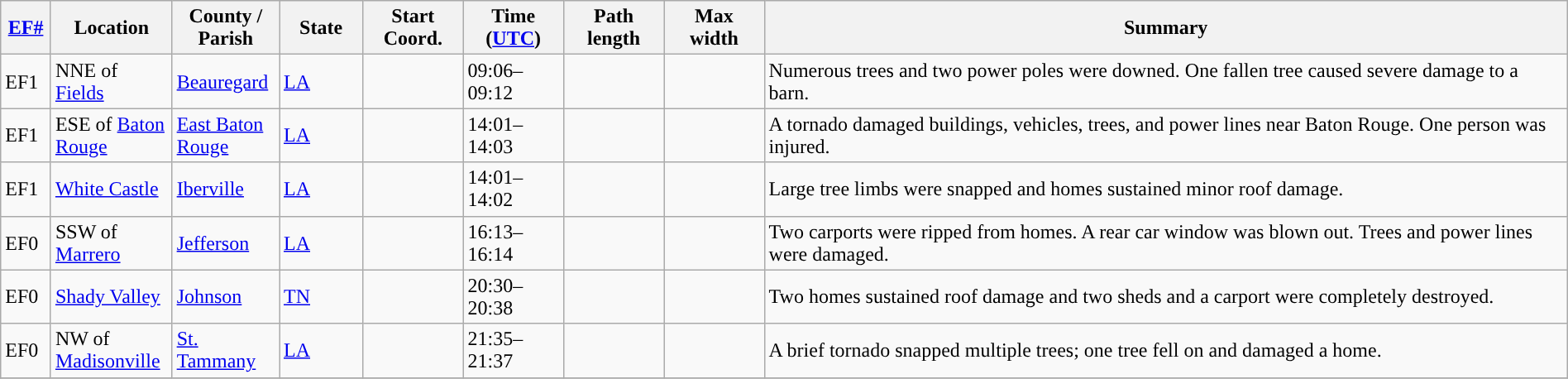<table class="wikitable sortable" style="width:100%;">
<tr>
<th scope="col"  style="width:3%; text-align:center;"><a href='#'>EF#</a></th>
<th scope="col"  style="width:7%; text-align:center;" class="unsortable">Location</th>
<th scope="col"  style="width:6%; text-align:center;" class="unsortable">County / Parish</th>
<th scope="col"  style="width:5%; text-align:center;">State</th>
<th scope="col"  style="width:6%; text-align:center;">Start Coord.</th>
<th scope="col"  style="width:6%; text-align:center;">Time (<a href='#'>UTC</a>)</th>
<th scope="col"  style="width:6%; text-align:center;">Path length</th>
<th scope="col"  style="width:6%; text-align:center;">Max width</th>
<th scope="col" class="unsortable" style="width:48%; text-align:center;">Summary</th>
</tr>
<tr>
<td>EF1</td>
<td>NNE of <a href='#'>Fields</a></td>
<td><a href='#'>Beauregard</a></td>
<td><a href='#'>LA</a></td>
<td></td>
<td>09:06–09:12</td>
<td></td>
<td></td>
<td>Numerous trees and two power poles were downed. One fallen tree caused severe damage to a barn.</td>
</tr>
<tr>
<td>EF1</td>
<td>ESE of <a href='#'>Baton Rouge</a></td>
<td><a href='#'>East Baton Rouge</a></td>
<td><a href='#'>LA</a></td>
<td></td>
<td>14:01–14:03</td>
<td></td>
<td></td>
<td>A tornado damaged buildings, vehicles, trees, and power lines near Baton Rouge. One person was injured.</td>
</tr>
<tr>
<td>EF1</td>
<td><a href='#'>White Castle</a></td>
<td><a href='#'>Iberville</a></td>
<td><a href='#'>LA</a></td>
<td></td>
<td>14:01–14:02</td>
<td></td>
<td></td>
<td>Large tree limbs were snapped and homes sustained minor roof damage.</td>
</tr>
<tr>
<td>EF0</td>
<td>SSW of <a href='#'>Marrero</a></td>
<td><a href='#'>Jefferson</a></td>
<td><a href='#'>LA</a></td>
<td></td>
<td>16:13–16:14</td>
<td></td>
<td></td>
<td>Two carports were ripped from homes. A rear car window was blown out. Trees and power lines were damaged.</td>
</tr>
<tr>
<td>EF0</td>
<td><a href='#'>Shady Valley</a></td>
<td><a href='#'>Johnson</a></td>
<td><a href='#'>TN</a></td>
<td></td>
<td>20:30–20:38</td>
<td></td>
<td></td>
<td>Two homes sustained roof damage and two sheds and a carport were completely destroyed.</td>
</tr>
<tr>
<td>EF0</td>
<td>NW of <a href='#'>Madisonville</a></td>
<td><a href='#'>St. Tammany</a></td>
<td><a href='#'>LA</a></td>
<td></td>
<td>21:35–21:37</td>
<td></td>
<td></td>
<td>A brief tornado snapped multiple trees; one tree fell on and damaged a home.</td>
</tr>
<tr>
</tr>
</table>
